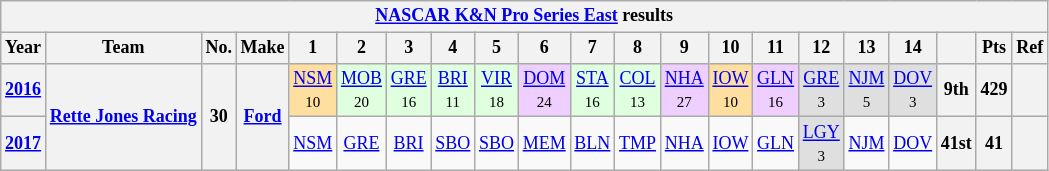<table class="wikitable" style="text-align:center; font-size:75%">
<tr>
<th colspan=45><a href='#'>NASCAR K&N Pro Series East</a> results</th>
</tr>
<tr>
<th>Year</th>
<th>Team</th>
<th>No.</th>
<th>Make</th>
<th>1</th>
<th>2</th>
<th>3</th>
<th>4</th>
<th>5</th>
<th>6</th>
<th>7</th>
<th>8</th>
<th>9</th>
<th>10</th>
<th>11</th>
<th>12</th>
<th>13</th>
<th>14</th>
<th></th>
<th>Pts</th>
<th>Ref</th>
</tr>
<tr>
<th><a href='#'>2016</a></th>
<th rowspan=2><a href='#'>Rette Jones Racing</a></th>
<th rowspan=2>30</th>
<th rowspan=2><a href='#'>Ford</a></th>
<td style="background:#FFDF9F;"><a href='#'>NSM</a><br><small>10</small></td>
<td style="background:#DFFFDF;"><a href='#'>MOB</a><br><small>20</small></td>
<td style="background:#DFFFDF;"><a href='#'>GRE</a><br><small>16</small></td>
<td style="background:#DFFFDF;"><a href='#'>BRI</a><br><small>11</small></td>
<td style="background:#DFFFDF;"><a href='#'>VIR</a><br><small>18</small></td>
<td style="background:#EFCFFF;"><a href='#'>DOM</a><br><small>24</small></td>
<td style="background:#DFFFDF;"><a href='#'>STA</a><br><small>16</small></td>
<td style="background:#DFFFDF;"><a href='#'>COL</a><br><small>13</small></td>
<td style="background:#EFCFFF;"><a href='#'>NHA</a><br><small>27</small></td>
<td style="background:#FFDF9F;"><a href='#'>IOW</a><br><small>10</small></td>
<td style="background:#EFCFFF;"><a href='#'>GLN</a><br><small>16</small></td>
<td style="background:#DFDFDF;"><a href='#'>GRE</a><br><small>3</small></td>
<td style="background:#DFDFDF;"><a href='#'>NJM</a><br><small>5</small></td>
<td style="background:#DFDFDF;"><a href='#'>DOV</a><br><small>3</small></td>
<th>9th</th>
<th>429</th>
<th></th>
</tr>
<tr>
<th><a href='#'>2017</a></th>
<td><a href='#'>NSM</a></td>
<td><a href='#'>GRE</a></td>
<td><a href='#'>BRI</a></td>
<td><a href='#'>SBO</a></td>
<td><a href='#'>SBO</a></td>
<td><a href='#'>MEM</a></td>
<td><a href='#'>BLN</a></td>
<td><a href='#'>TMP</a></td>
<td><a href='#'>NHA</a></td>
<td><a href='#'>IOW</a></td>
<td><a href='#'>GLN</a></td>
<td style="background:#DFDFDF;"><a href='#'>LGY</a><br><small>3</small></td>
<td><a href='#'>NJM</a></td>
<td><a href='#'>DOV</a></td>
<th>41st</th>
<th>41</th>
<th></th>
</tr>
</table>
